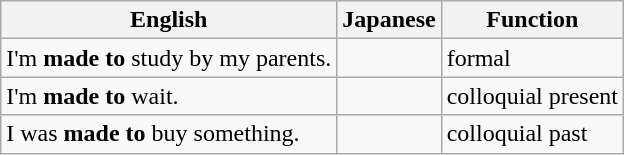<table class="wikitable">
<tr>
<th>English</th>
<th>Japanese</th>
<th>Function</th>
</tr>
<tr>
<td>I'm <strong>made to</strong> study by my parents.</td>
<td></td>
<td>formal</td>
</tr>
<tr>
<td>I'm <strong>made to</strong> wait.</td>
<td></td>
<td>colloquial present</td>
</tr>
<tr>
<td>I was <strong>made to</strong> buy something.</td>
<td></td>
<td>colloquial past</td>
</tr>
</table>
